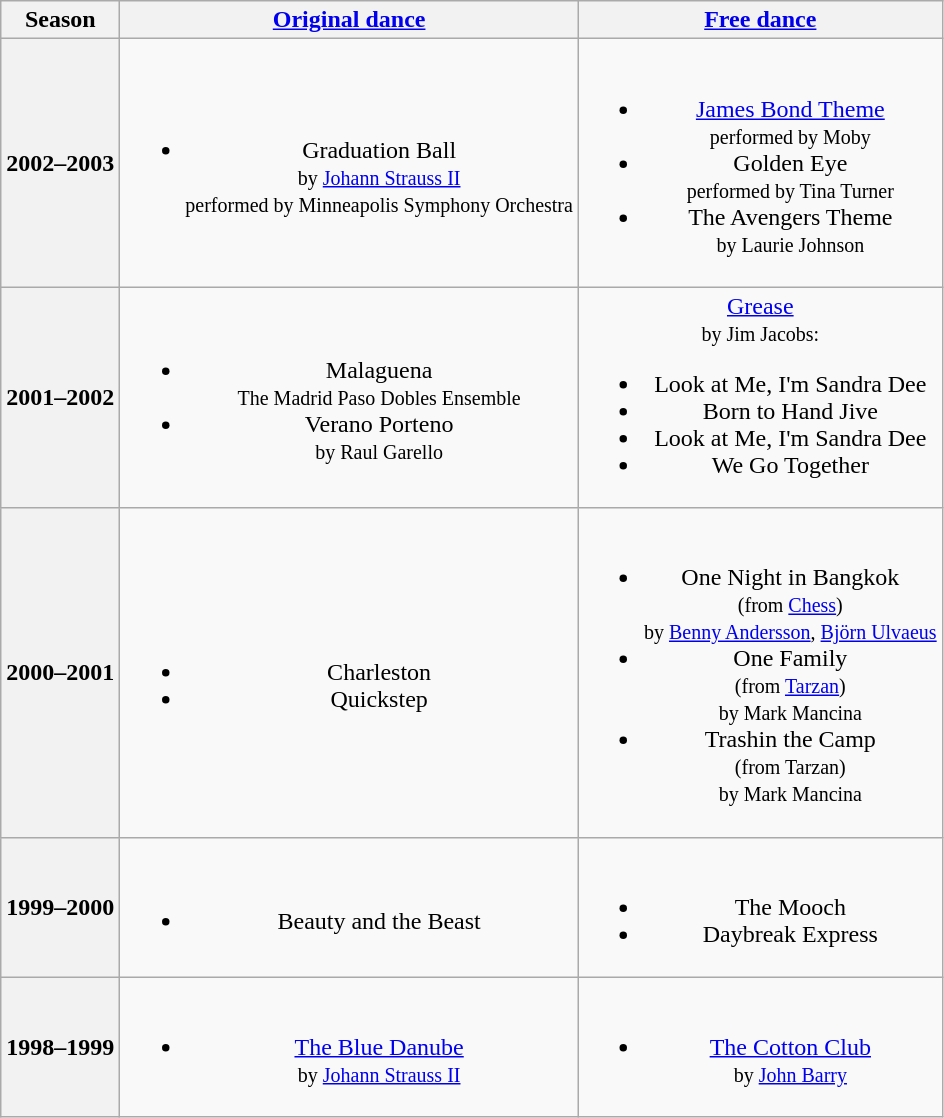<table class="wikitable" style="text-align:center">
<tr>
<th>Season</th>
<th><a href='#'>Original dance</a></th>
<th><a href='#'>Free dance</a></th>
</tr>
<tr>
<th>2002–2003 <br> </th>
<td><br><ul><li>Graduation Ball <br><small> by <a href='#'>Johann Strauss II</a> <br> performed by Minneapolis Symphony Orchestra </small></li></ul></td>
<td><br><ul><li><a href='#'>James Bond Theme</a> <br><small> performed by Moby </small></li><li>Golden Eye <br><small> performed by Tina Turner </small></li><li>The Avengers Theme <br><small> by Laurie Johnson </small></li></ul></td>
</tr>
<tr>
<th>2001–2002 <br> </th>
<td><br><ul><li>Malaguena <br><small> The Madrid Paso Dobles Ensemble </small></li><li>Verano Porteno <br><small> by Raul Garello </small></li></ul></td>
<td><a href='#'>Grease</a> <br><small> by Jim Jacobs: </small><br><ul><li>Look at Me, I'm Sandra Dee</li><li>Born to Hand Jive</li><li>Look at Me, I'm Sandra Dee</li><li>We Go Together</li></ul></td>
</tr>
<tr>
<th>2000–2001 <br> </th>
<td><br><ul><li>Charleston</li><li>Quickstep</li></ul></td>
<td><br><ul><li>One Night in Bangkok <br><small> (from <a href='#'>Chess</a>) <br> by <a href='#'>Benny Andersson</a>, <a href='#'>Björn Ulvaeus</a> </small></li><li>One Family <br><small> (from <a href='#'>Tarzan</a>) <br> by Mark Mancina </small></li><li>Trashin the Camp <br><small> (from Tarzan) <br> by Mark Mancina </small></li></ul></td>
</tr>
<tr>
<th>1999–2000 <br> </th>
<td><br><ul><li>Beauty and the Beast</li></ul></td>
<td><br><ul><li>The Mooch</li><li>Daybreak Express</li></ul></td>
</tr>
<tr>
<th>1998–1999 <br> </th>
<td><br><ul><li><a href='#'>The Blue Danube</a> <br><small> by <a href='#'>Johann Strauss II</a> </small></li></ul></td>
<td><br><ul><li><a href='#'>The Cotton Club</a> <br><small> by <a href='#'>John Barry</a> </small></li></ul></td>
</tr>
</table>
